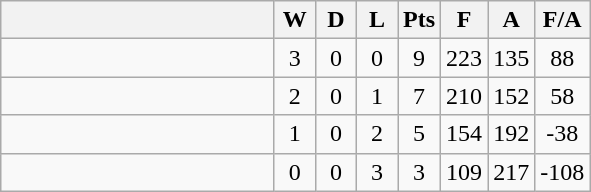<table class=wikitable style="text-align:center">
<tr>
<th width=175></th>
<th width=20>W</th>
<th width=20>D</th>
<th width=20>L</th>
<th width=20>Pts</th>
<th width=20>F</th>
<th width=20>A</th>
<th width=20>F/A</th>
</tr>
<tr>
<td style="text-align:left;"></td>
<td>3</td>
<td>0</td>
<td>0</td>
<td>9</td>
<td>223</td>
<td>135</td>
<td>88</td>
</tr>
<tr>
<td style="text-align:left;"></td>
<td>2</td>
<td>0</td>
<td>1</td>
<td>7</td>
<td>210</td>
<td>152</td>
<td>58</td>
</tr>
<tr>
<td style="text-align:left;"></td>
<td>1</td>
<td>0</td>
<td>2</td>
<td>5</td>
<td>154</td>
<td>192</td>
<td>-38</td>
</tr>
<tr>
<td style="text-align:left;"></td>
<td>0</td>
<td>0</td>
<td>3</td>
<td>3</td>
<td>109</td>
<td>217</td>
<td>-108</td>
</tr>
</table>
